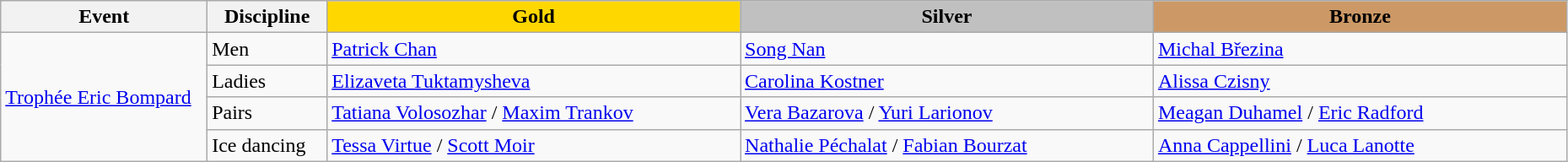<table class="wikitable" width="98%">
<tr>
<th width="10%">Event</th>
<th width="5%">Discipline</th>
<td width = "20%" align=center bgcolor=gold><strong>Gold</strong></td>
<td width = "20%" align=center bgcolor=silver><strong>Silver</strong></td>
<td width = "20%" align=center bgcolor=cc9966><strong>Bronze</strong></td>
</tr>
<tr>
<td rowspan=4><a href='#'>Trophée Eric Bompard</a></td>
<td>Men</td>
<td> <a href='#'>Patrick Chan</a></td>
<td> <a href='#'>Song Nan</a></td>
<td> <a href='#'>Michal Březina</a></td>
</tr>
<tr>
<td>Ladies</td>
<td> <a href='#'>Elizaveta Tuktamysheva</a></td>
<td> <a href='#'>Carolina Kostner</a></td>
<td> <a href='#'>Alissa Czisny</a></td>
</tr>
<tr>
<td>Pairs</td>
<td> <a href='#'>Tatiana Volosozhar</a> / <a href='#'>Maxim Trankov</a></td>
<td> <a href='#'>Vera Bazarova</a> / <a href='#'>Yuri Larionov</a></td>
<td> <a href='#'>Meagan Duhamel</a> / <a href='#'>Eric Radford</a></td>
</tr>
<tr>
<td>Ice dancing</td>
<td> <a href='#'>Tessa Virtue</a> / <a href='#'>Scott Moir</a></td>
<td> <a href='#'>Nathalie Péchalat</a> / <a href='#'>Fabian Bourzat</a></td>
<td> <a href='#'>Anna Cappellini</a> / <a href='#'>Luca Lanotte</a></td>
</tr>
</table>
